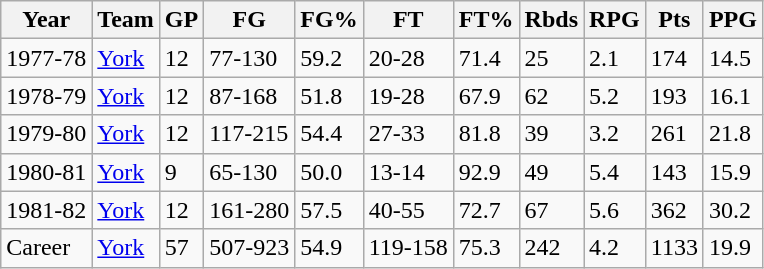<table class="wikitable">
<tr>
<th>Year</th>
<th>Team</th>
<th>GP</th>
<th>FG</th>
<th>FG%</th>
<th>FT</th>
<th>FT%</th>
<th>Rbds</th>
<th>RPG</th>
<th>Pts</th>
<th>PPG</th>
</tr>
<tr>
<td>1977-78</td>
<td><a href='#'>York</a></td>
<td>12</td>
<td>77-130</td>
<td>59.2</td>
<td>20-28</td>
<td>71.4</td>
<td>25</td>
<td>2.1</td>
<td>174</td>
<td>14.5</td>
</tr>
<tr>
<td>1978-79</td>
<td><a href='#'>York</a></td>
<td>12</td>
<td>87-168</td>
<td>51.8</td>
<td>19-28</td>
<td>67.9</td>
<td>62</td>
<td>5.2</td>
<td>193</td>
<td>16.1</td>
</tr>
<tr>
<td>1979-80</td>
<td><a href='#'>York</a></td>
<td>12</td>
<td>117-215</td>
<td>54.4</td>
<td>27-33</td>
<td>81.8</td>
<td>39</td>
<td>3.2</td>
<td>261</td>
<td>21.8</td>
</tr>
<tr>
<td>1980-81</td>
<td><a href='#'>York</a></td>
<td>9</td>
<td>65-130</td>
<td>50.0</td>
<td>13-14</td>
<td>92.9</td>
<td>49</td>
<td>5.4</td>
<td>143</td>
<td>15.9</td>
</tr>
<tr>
<td>1981-82</td>
<td><a href='#'>York</a></td>
<td>12</td>
<td>161-280</td>
<td>57.5</td>
<td>40-55</td>
<td>72.7</td>
<td>67</td>
<td>5.6</td>
<td>362</td>
<td>30.2</td>
</tr>
<tr>
<td>Career</td>
<td><a href='#'>York</a></td>
<td>57</td>
<td>507-923</td>
<td>54.9</td>
<td>119-158</td>
<td>75.3</td>
<td>242</td>
<td>4.2</td>
<td>1133</td>
<td>19.9</td>
</tr>
</table>
